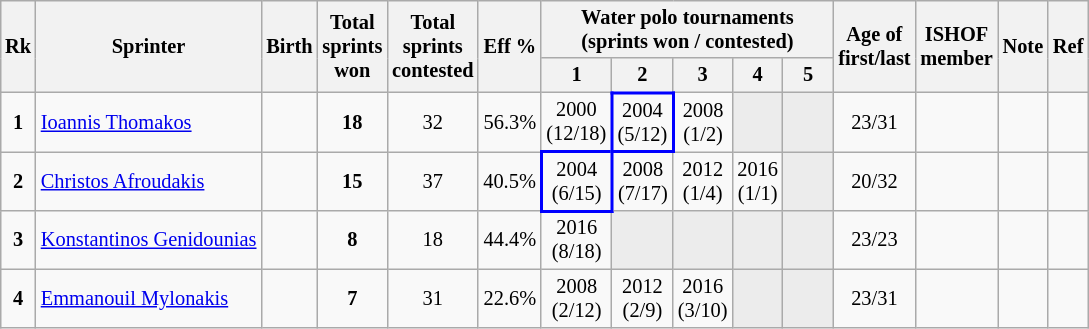<table class="wikitable sortable" style="text-align: center; font-size: 85%; margin-left: 1em;">
<tr>
<th rowspan="2">Rk</th>
<th rowspan="2">Sprinter</th>
<th rowspan="2">Birth</th>
<th rowspan="2">Total<br>sprints<br>won</th>
<th rowspan="2">Total<br>sprints<br>contested</th>
<th rowspan="2">Eff %</th>
<th colspan="5">Water polo tournaments<br>(sprints won / contested)</th>
<th rowspan="2">Age of<br>first/last</th>
<th rowspan="2">ISHOF<br>member</th>
<th rowspan="2">Note</th>
<th rowspan="2" class="unsortable">Ref</th>
</tr>
<tr>
<th>1</th>
<th style="width: 2em;" class="unsortable">2</th>
<th style="width: 2em;" class="unsortable">3</th>
<th style="width: 2em;" class="unsortable">4</th>
<th style="width: 2em;" class="unsortable">5</th>
</tr>
<tr>
<td><strong>1</strong></td>
<td style="text-align: left;" data-sort-value="Thomakos, Ioannis"><a href='#'>Ioannis Thomakos</a></td>
<td></td>
<td><strong>18</strong></td>
<td>32</td>
<td>56.3%</td>
<td>2000<br>(12/18)</td>
<td style="border: 2px solid blue;">2004<br>(5/12)</td>
<td>2008<br>(1/2)</td>
<td style="background-color: #ececec;"></td>
<td style="background-color: #ececec;"></td>
<td>23/31</td>
<td></td>
<td style="text-align: left;"></td>
<td></td>
</tr>
<tr>
<td><strong>2</strong></td>
<td style="text-align: left;" data-sort-value="Afroudakis, Christos"><a href='#'>Christos Afroudakis</a></td>
<td></td>
<td><strong>15</strong></td>
<td>37</td>
<td>40.5%</td>
<td style="border: 2px solid blue;">2004<br>(6/15)</td>
<td>2008<br>(7/17)</td>
<td>2012<br>(1/4)</td>
<td>2016<br>(1/1)</td>
<td style="background-color: #ececec;"></td>
<td>20/32</td>
<td></td>
<td style="text-align: left;"></td>
<td></td>
</tr>
<tr>
<td><strong>3</strong></td>
<td style="text-align: left;" data-sort-value="Genidounias, Konstantinos"><a href='#'>Konstantinos Genidounias</a></td>
<td></td>
<td><strong>8</strong></td>
<td>18</td>
<td>44.4%</td>
<td>2016<br>(8/18)</td>
<td style="background-color: #ececec;"></td>
<td style="background-color: #ececec;"></td>
<td style="background-color: #ececec;"></td>
<td style="background-color: #ececec;"></td>
<td>23/23</td>
<td></td>
<td style="text-align: left;"></td>
<td></td>
</tr>
<tr>
<td><strong>4</strong></td>
<td style="text-align: left;" data-sort-value="Mylonakis, Emmanouil"><a href='#'>Emmanouil Mylonakis</a></td>
<td></td>
<td><strong>7</strong></td>
<td>31</td>
<td>22.6%</td>
<td>2008<br>(2/12)</td>
<td>2012<br>(2/9)</td>
<td>2016<br>(3/10)</td>
<td style="background-color: #ececec;"></td>
<td style="background-color: #ececec;"></td>
<td>23/31</td>
<td></td>
<td style="text-align: left;"></td>
<td></td>
</tr>
</table>
